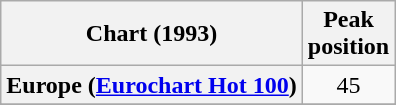<table class="wikitable sortable plainrowheaders" style="text-align:center">
<tr>
<th>Chart (1993)</th>
<th>Peak<br>position</th>
</tr>
<tr>
<th scope="row">Europe (<a href='#'>Eurochart Hot 100</a>)</th>
<td>45</td>
</tr>
<tr>
</tr>
<tr>
</tr>
</table>
